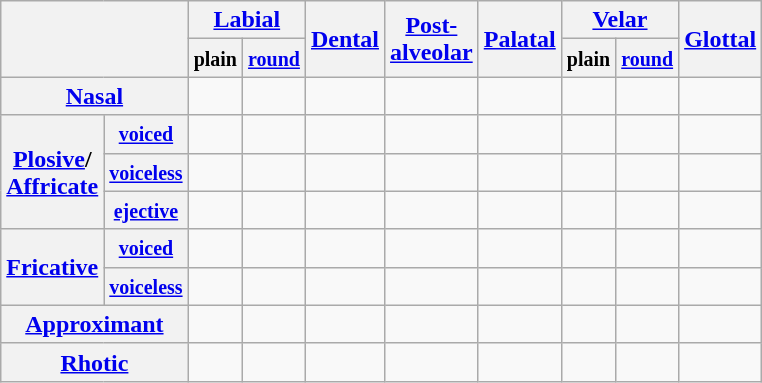<table class=wikitable style=text-align:center>
<tr>
<th colspan=2 rowspan=2></th>
<th colspan=2><a href='#'>Labial</a></th>
<th rowspan=2><a href='#'>Dental</a></th>
<th rowspan=2><a href='#'>Post-<br>alveolar</a></th>
<th rowspan=2><a href='#'>Palatal</a></th>
<th colspan=2><a href='#'>Velar</a></th>
<th rowspan=2><a href='#'>Glottal</a></th>
</tr>
<tr>
<th><small>plain</small></th>
<th><small><a href='#'>round</a></small></th>
<th><small>plain</small></th>
<th><small><a href='#'>round</a></small></th>
</tr>
<tr>
<th colspan=2><a href='#'>Nasal</a></th>
<td></td>
<td></td>
<td></td>
<td></td>
<td> </td>
<td></td>
<td></td>
<td></td>
</tr>
<tr>
<th rowspan=3><a href='#'>Plosive</a>/<br><a href='#'>Affricate</a></th>
<th><small><a href='#'>voiced</a></small></th>
<td></td>
<td></td>
<td></td>
<td> </td>
<td> </td>
<td></td>
<td></td>
<td></td>
</tr>
<tr>
<th><small><a href='#'>voiceless</a></small></th>
<td></td>
<td></td>
<td></td>
<td> </td>
<td> </td>
<td></td>
<td></td>
<td></td>
</tr>
<tr>
<th><small><a href='#'>ejective</a></small></th>
<td></td>
<td></td>
<td> </td>
<td> </td>
<td> </td>
<td> </td>
<td> </td>
<td></td>
</tr>
<tr>
<th rowspan=2><a href='#'>Fricative</a></th>
<th><small><a href='#'>voiced</a></small></th>
<td></td>
<td></td>
<td></td>
<td> </td>
<td></td>
<td></td>
<td></td>
<td></td>
</tr>
<tr>
<th><small><a href='#'>voiceless</a></small></th>
<td></td>
<td></td>
<td></td>
<td> </td>
<td> </td>
<td></td>
<td></td>
<td></td>
</tr>
<tr>
<th colspan=2><a href='#'>Approximant</a></th>
<td></td>
<td></td>
<td></td>
<td></td>
<td> </td>
<td></td>
<td></td>
<td></td>
</tr>
<tr>
<th colspan=2><a href='#'>Rhotic</a></th>
<td></td>
<td></td>
<td></td>
<td></td>
<td></td>
<td></td>
<td></td>
<td></td>
</tr>
</table>
